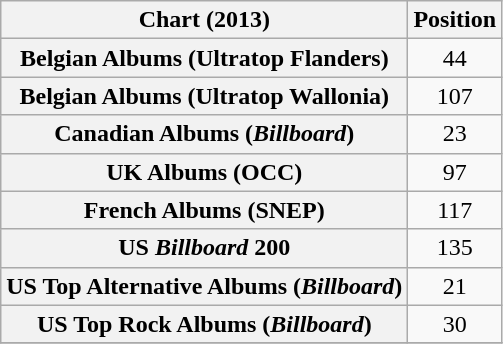<table class="wikitable sortable plainrowheaders" style="text-align:center">
<tr>
<th scope="col">Chart (2013)</th>
<th scope="col">Position</th>
</tr>
<tr>
<th scope="row">Belgian Albums (Ultratop Flanders)</th>
<td>44</td>
</tr>
<tr>
<th scope="row">Belgian Albums (Ultratop Wallonia)</th>
<td>107</td>
</tr>
<tr>
<th scope="row">Canadian Albums (<em>Billboard</em>)</th>
<td>23</td>
</tr>
<tr>
<th scope="row">UK Albums (OCC)</th>
<td>97</td>
</tr>
<tr>
<th scope="row">French Albums (SNEP)</th>
<td>117</td>
</tr>
<tr>
<th scope="row">US <em>Billboard</em> 200</th>
<td>135</td>
</tr>
<tr>
<th scope="row">US Top Alternative Albums (<em>Billboard</em>)</th>
<td>21</td>
</tr>
<tr>
<th scope="row">US Top Rock Albums (<em>Billboard</em>)</th>
<td>30</td>
</tr>
<tr>
</tr>
</table>
